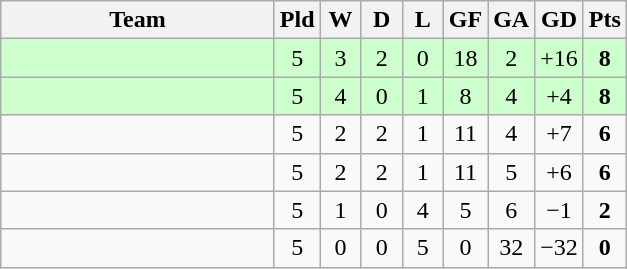<table class="wikitable" style="text-align:center;">
<tr>
<th width=175>Team</th>
<th style="width:20px;" abbr="Played">Pld</th>
<th style="width:20px;" abbr="Won">W</th>
<th style="width:20px;" abbr="Drawn">D</th>
<th style="width:20px;" abbr="Lost">L</th>
<th style="width:20px;" abbr="Goals for">GF</th>
<th style="width:20px;" abbr="Goals against">GA</th>
<th style="width:20px;" abbr="Goal difference">GD</th>
<th style="width:20px;" abbr="Points">Pts</th>
</tr>
<tr bgcolor="#ccffcc">
<td align=left></td>
<td>5</td>
<td>3</td>
<td>2</td>
<td>0</td>
<td>18</td>
<td>2</td>
<td>+16</td>
<td><strong>8</strong></td>
</tr>
<tr bgcolor="#ccffcc">
<td align=left></td>
<td>5</td>
<td>4</td>
<td>0</td>
<td>1</td>
<td>8</td>
<td>4</td>
<td>+4</td>
<td><strong>8</strong></td>
</tr>
<tr>
<td align=left></td>
<td>5</td>
<td>2</td>
<td>2</td>
<td>1</td>
<td>11</td>
<td>4</td>
<td>+7</td>
<td><strong>6</strong></td>
</tr>
<tr>
<td align=left></td>
<td>5</td>
<td>2</td>
<td>2</td>
<td>1</td>
<td>11</td>
<td>5</td>
<td>+6</td>
<td><strong>6</strong></td>
</tr>
<tr>
<td align=left></td>
<td>5</td>
<td>1</td>
<td>0</td>
<td>4</td>
<td>5</td>
<td>6</td>
<td>−1</td>
<td><strong>2</strong></td>
</tr>
<tr>
<td align=left></td>
<td>5</td>
<td>0</td>
<td>0</td>
<td>5</td>
<td>0</td>
<td>32</td>
<td>−32</td>
<td><strong>0</strong></td>
</tr>
</table>
